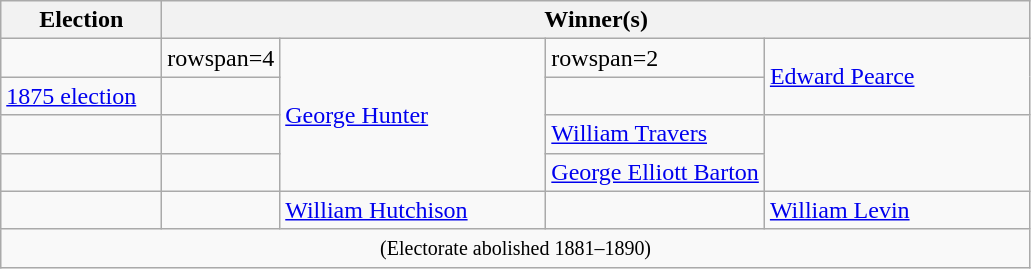<table class=wikitable>
<tr>
<th width=100>Election</th>
<th colspan=4>Winner(s)</th>
</tr>
<tr>
<td></td>
<td>rowspan=4 </td>
<td width=170 rowspan=4><a href='#'>George Hunter</a></td>
<td>rowspan=2 </td>
<td width=170 rowspan=2><a href='#'>Edward Pearce</a></td>
</tr>
<tr>
<td><a href='#'>1875 election</a></td>
</tr>
<tr>
<td></td>
<td></td>
<td><a href='#'>William Travers</a></td>
</tr>
<tr>
<td></td>
<td></td>
<td><a href='#'>George Elliott Barton</a></td>
</tr>
<tr>
<td></td>
<td></td>
<td><a href='#'>William Hutchison</a></td>
<td></td>
<td><a href='#'>William Levin</a></td>
</tr>
<tr>
<td colspan=5 align=center><small>(Electorate abolished 1881–1890)</small></td>
</tr>
</table>
